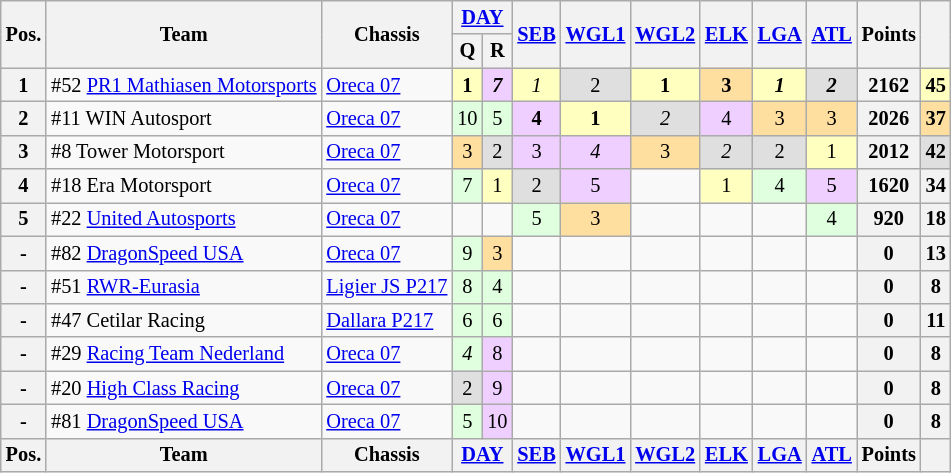<table class="wikitable" style="font-size:85%;">
<tr>
<th rowspan="2">Pos.</th>
<th rowspan="2">Team</th>
<th rowspan="2">Chassis</th>
<th colspan="2"><a href='#'>DAY</a></th>
<th rowspan="2"><a href='#'>SEB</a></th>
<th rowspan="2"><a href='#'>WGL1</a></th>
<th rowspan="2"><a href='#'>WGL2</a></th>
<th rowspan="2"><a href='#'>ELK</a></th>
<th rowspan="2"><a href='#'>LGA</a></th>
<th rowspan="2"><a href='#'>ATL</a></th>
<th rowspan="2">Points</th>
<th rowspan="2"></th>
</tr>
<tr>
<th>Q</th>
<th>R</th>
</tr>
<tr>
<th>1</th>
<td>#52 <a href='#'>PR1 Mathiasen Motorsports</a></td>
<td><a href='#'>Oreca 07</a></td>
<td style="background:#ffffbf;" align="center"><strong>1</strong></td>
<td style="background:#efcfff;" align="center"><strong><em>7</em></strong></td>
<td style="background:#ffffbf;" align="center"><em>1</em></td>
<td style="background:#dfdfdf;" align="center">2</td>
<td style="background:#ffffbf;" align="center"><strong>1</strong></td>
<td style="background:#ffdf9f;" align="center"><strong>3</strong></td>
<td style="background:#ffffbf;" align="center"><strong><em>1</em></strong></td>
<td style="background:#dfdfdf;" align="center"><strong><em>2</em></strong></td>
<th>2162</th>
<th style="background:#ffffbf;">45</th>
</tr>
<tr>
<th>2</th>
<td>#11 WIN Autosport</td>
<td><a href='#'>Oreca 07</a></td>
<td style="background:#dfffdf;" align="center">10</td>
<td style="background:#dfffdf;" align="center">5</td>
<td style="background:#efcfff;" align="center"><strong>4</strong></td>
<td style="background:#ffffbf;" align="center"><strong>1</strong></td>
<td style="background:#dfdfdf;" align="center"><em>2</em></td>
<td style="background:#efcfff;" align="center">4</td>
<td style="background:#ffdf9f;" align="center">3</td>
<td style="background:#ffdf9f;" align="center">3</td>
<th>2026</th>
<th style="background:#ffdf9f;">37</th>
</tr>
<tr>
<th>3</th>
<td>#8 Tower Motorsport</td>
<td><a href='#'>Oreca 07</a></td>
<td style="background:#ffdf9f;" align="center">3</td>
<td style="background:#dfdfdf;" align="center">2</td>
<td style="background:#efcfff;" align="center">3</td>
<td style="background:#efcfff;" align="center"><em>4</em></td>
<td style="background:#ffdf9f;" align="center">3</td>
<td style="background:#dfdfdf;" align="center"><em>2</em></td>
<td style="background:#dfdfdf;" align="center">2</td>
<td style="background:#ffffbf;" align="center">1</td>
<th>2012</th>
<th style="background:#dfdfdf;">42</th>
</tr>
<tr>
<th>4</th>
<td>#18 Era Motorsport</td>
<td><a href='#'>Oreca 07</a></td>
<td style="background:#dfffdf;" align="center">7</td>
<td style="background:#ffffbf;" align="center">1</td>
<td style="background:#dfdfdf;" align="center">2</td>
<td style="background:#efcfff;" align="center">5</td>
<td></td>
<td style="background:#ffffbf;" align="center">1</td>
<td style="background:#dfffdf;" align="center">4</td>
<td style="background:#efcfff;" align="center">5</td>
<th>1620</th>
<th>34</th>
</tr>
<tr>
<th>5</th>
<td>#22 <a href='#'>United Autosports</a></td>
<td><a href='#'>Oreca 07</a></td>
<td></td>
<td></td>
<td style="background:#dfffdf;" align="center">5</td>
<td style="background:#ffdf9f;" align="center">3</td>
<td></td>
<td></td>
<td></td>
<td style="background:#dfffdf;" align="center">4</td>
<th>920</th>
<th>18</th>
</tr>
<tr>
<th>-</th>
<td>#82 <a href='#'>DragonSpeed USA</a></td>
<td><a href='#'>Oreca 07</a></td>
<td style="background:#dfffdf;" align="center">9</td>
<td style="background:#ffdf9f;" align="center">3</td>
<td></td>
<td></td>
<td></td>
<td></td>
<td></td>
<td></td>
<th>0</th>
<th>13</th>
</tr>
<tr>
<th>-</th>
<td>#51 <a href='#'>RWR-Eurasia</a></td>
<td><a href='#'>Ligier JS P217</a></td>
<td style="background:#dfffdf;" align="center">8</td>
<td style="background:#dfffdf;" align="center">4</td>
<td></td>
<td></td>
<td></td>
<td></td>
<td></td>
<td></td>
<th>0</th>
<th>8</th>
</tr>
<tr>
<th>-</th>
<td>#47 Cetilar Racing</td>
<td><a href='#'>Dallara P217</a></td>
<td style="background:#dfffdf;" align="center">6</td>
<td style="background:#dfffdf;" align="center">6</td>
<td></td>
<td></td>
<td></td>
<td></td>
<td></td>
<td></td>
<th>0</th>
<th>11</th>
</tr>
<tr>
<th>-</th>
<td>#29 <a href='#'>Racing Team Nederland</a></td>
<td><a href='#'>Oreca 07</a></td>
<td style="background:#dfffdf;" align="center"><em>4</em></td>
<td style="background:#efcfff;" align="center">8</td>
<td></td>
<td></td>
<td></td>
<td></td>
<td></td>
<td></td>
<th>0</th>
<th>8</th>
</tr>
<tr>
<th>-</th>
<td>#20 <a href='#'>High Class Racing</a></td>
<td><a href='#'>Oreca 07</a></td>
<td style="background:#dfdfdf;" align="center">2</td>
<td style="background:#efcfff;" align="center">9</td>
<td></td>
<td></td>
<td></td>
<td></td>
<td></td>
<td></td>
<th>0</th>
<th>8</th>
</tr>
<tr>
<th>-</th>
<td>#81 <a href='#'>DragonSpeed USA</a></td>
<td><a href='#'>Oreca 07</a></td>
<td style="background:#dfffdf;" align="center">5</td>
<td style="background:#efcfff;" align="center">10</td>
<td></td>
<td></td>
<td></td>
<td></td>
<td></td>
<td></td>
<th>0</th>
<th>8</th>
</tr>
<tr>
<th>Pos.</th>
<th>Team</th>
<th>Chassis</th>
<th colspan="2"><a href='#'>DAY</a></th>
<th><a href='#'>SEB</a></th>
<th><a href='#'>WGL1</a></th>
<th><a href='#'>WGL2</a></th>
<th><a href='#'>ELK</a></th>
<th><a href='#'>LGA</a></th>
<th><a href='#'>ATL</a></th>
<th>Points</th>
<th></th>
</tr>
</table>
